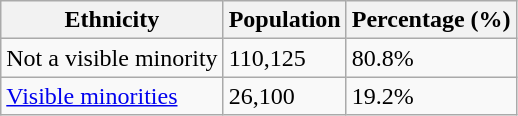<table class="wikitable">
<tr>
<th>Ethnicity</th>
<th>Population</th>
<th>Percentage (%)</th>
</tr>
<tr>
<td>Not a visible minority</td>
<td>110,125</td>
<td>80.8%</td>
</tr>
<tr>
<td><a href='#'>Visible minorities</a></td>
<td>26,100</td>
<td>19.2%</td>
</tr>
</table>
